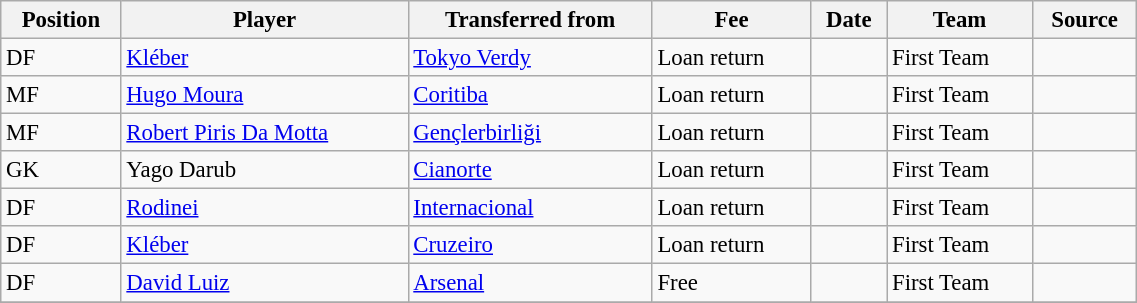<table class="wikitable" width="60%" style="text-align:center; font-size:95%; text-align:left">
<tr>
<th>Position</th>
<th>Player</th>
<th>Transferred from</th>
<th data-sort-type="number">Fee</th>
<th>Date</th>
<th>Team</th>
<th>Source</th>
</tr>
<tr>
<td>DF</td>
<td> <a href='#'>Kléber</a></td>
<td> <a href='#'>Tokyo Verdy</a></td>
<td>Loan return</td>
<td></td>
<td>First Team</td>
<td align="center"></td>
</tr>
<tr>
<td>MF</td>
<td> <a href='#'>Hugo Moura</a></td>
<td> <a href='#'>Coritiba</a></td>
<td>Loan return</td>
<td></td>
<td>First Team</td>
<td align="center"></td>
</tr>
<tr>
<td>MF</td>
<td> <a href='#'>Robert Piris Da Motta</a></td>
<td> <a href='#'>Gençlerbirliği</a></td>
<td>Loan return</td>
<td></td>
<td>First Team</td>
<td align="center"></td>
</tr>
<tr>
<td>GK</td>
<td> Yago Darub</td>
<td> <a href='#'>Cianorte</a></td>
<td>Loan return</td>
<td></td>
<td>First Team</td>
<td align="center"></td>
</tr>
<tr>
<td>DF</td>
<td> <a href='#'>Rodinei</a></td>
<td> <a href='#'>Internacional</a></td>
<td>Loan return</td>
<td></td>
<td>First Team</td>
<td align="center"></td>
</tr>
<tr>
<td>DF</td>
<td> <a href='#'>Kléber</a></td>
<td> <a href='#'>Cruzeiro</a></td>
<td>Loan return</td>
<td></td>
<td>First Team</td>
<td align="center"></td>
</tr>
<tr>
<td>DF</td>
<td> <a href='#'>David Luiz</a></td>
<td> <a href='#'>Arsenal</a></td>
<td>Free</td>
<td></td>
<td>First Team</td>
<td align="center"></td>
</tr>
<tr>
</tr>
</table>
